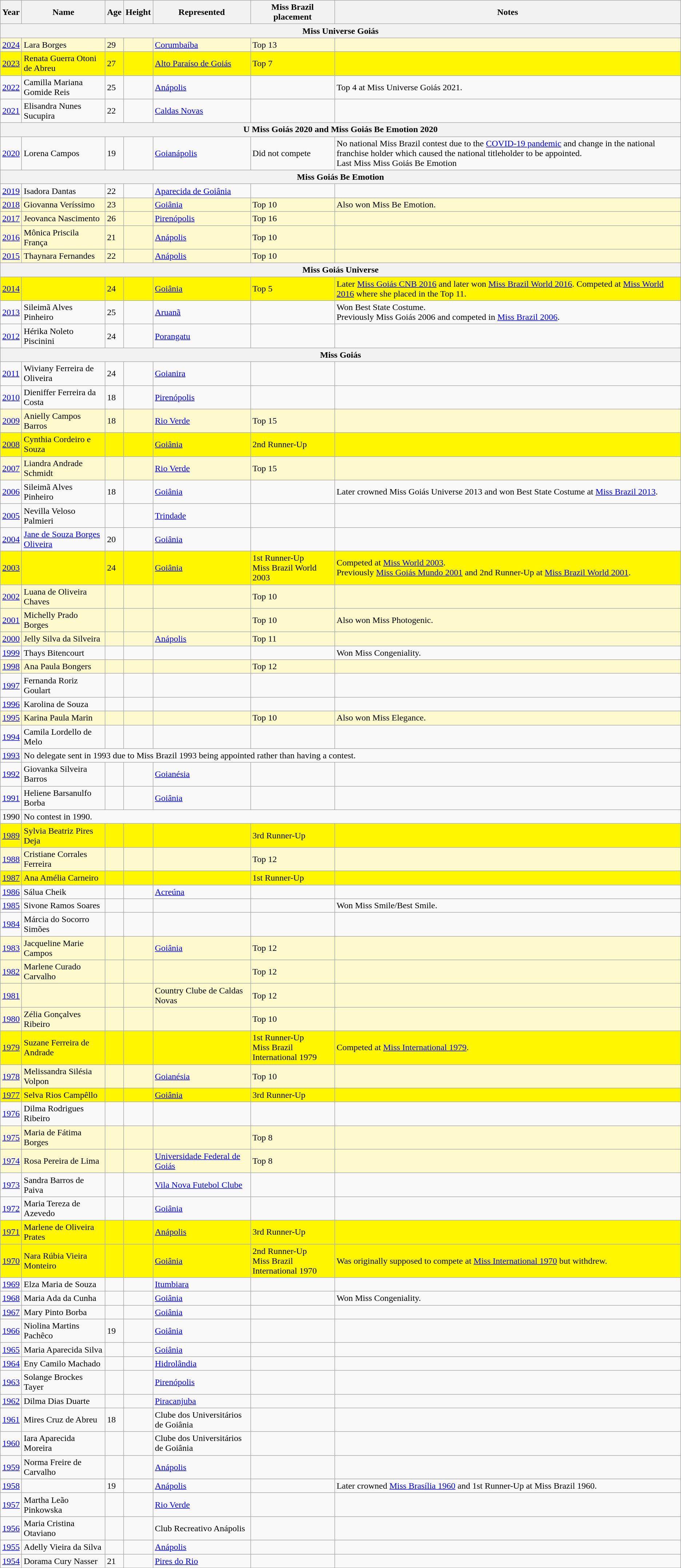<table class="wikitable sortable">
<tr>
<th>Year</th>
<th>Name</th>
<th>Age</th>
<th>Height</th>
<th>Represented</th>
<th>Miss Brazil placement</th>
<th>Notes</th>
</tr>
<tr>
<th colspan=7>Miss Universe Goiás</th>
</tr>
<tr bgcolor="#FFFACD">
<td><a href='#'>2024</a></td>
<td>Lara Borges</td>
<td>29</td>
<td></td>
<td><a href='#'>Corumbaíba</a></td>
<td>Top 13</td>
<td></td>
</tr>
<tr bgcolor=#FFFF66;">
<td><a href='#'>2023</a></td>
<td>Renata Guerra Otoni de Abreu</td>
<td>27</td>
<td></td>
<td><a href='#'>Alto Paraíso de Goiás</a></td>
<td>Top 7</td>
<td></td>
</tr>
<tr>
<td><a href='#'>2022</a></td>
<td>Camilla Mariana Gomide Reis</td>
<td>25</td>
<td></td>
<td><a href='#'>Anápolis</a></td>
<td></td>
<td>Top 4 at Miss Universe Goiás 2021.</td>
</tr>
<tr>
<td><a href='#'>2021</a></td>
<td>Elisandra Nunes Sucupira</td>
<td>22</td>
<td></td>
<td><a href='#'>Caldas Novas</a></td>
<td></td>
<td></td>
</tr>
<tr>
<th colspan=7>U Miss Goiás 2020 and Miss Goiás Be Emotion 2020</th>
</tr>
<tr>
<td><a href='#'>2020</a></td>
<td>Lorena Campos</td>
<td>19</td>
<td></td>
<td><a href='#'>Goianápolis</a></td>
<td>Did not compete</td>
<td>No national Miss Brazil contest due to the <a href='#'>COVID-19 pandemic</a> and change in the national franchise holder which caused the national titleholder to be appointed.<br>Last Miss Miss Goiás Be Emotion</td>
</tr>
<tr>
<th colspan=7>Miss Goiás Be Emotion</th>
</tr>
<tr>
<td><a href='#'>2019</a></td>
<td>Isadora Dantas</td>
<td>22</td>
<td></td>
<td><a href='#'>Aparecida de Goiânia</a></td>
<td></td>
<td></td>
</tr>
<tr bgcolor="#FFFACD">
<td><a href='#'>2018</a></td>
<td>Giovanna Veríssimo</td>
<td>23</td>
<td></td>
<td><a href='#'>Goiânia</a></td>
<td>Top 10</td>
<td>Also won Miss Be Emotion.</td>
</tr>
<tr bgcolor="#FFFACD">
<td><a href='#'>2017</a></td>
<td>Jeovanca Nascimento</td>
<td>26</td>
<td></td>
<td><a href='#'>Pirenópolis</a></td>
<td>Top 16</td>
<td></td>
</tr>
<tr bgcolor="#FFFACD">
<td><a href='#'>2016</a></td>
<td>Mônica Priscila França</td>
<td>21</td>
<td></td>
<td><a href='#'>Anápolis</a></td>
<td>Top 10</td>
<td></td>
</tr>
<tr bgcolor="#FFFACD">
<td><a href='#'>2015</a></td>
<td>Thaynara Fernandes</td>
<td>22</td>
<td></td>
<td><a href='#'>Anápolis</a></td>
<td>Top 10</td>
<td></td>
</tr>
<tr>
<th colspan=7>Miss Goiás Universe</th>
</tr>
<tr bgcolor=#FFFF66;">
<td><a href='#'>2014</a></td>
<td></td>
<td>24</td>
<td></td>
<td><a href='#'>Goiânia</a></td>
<td>Top 5</td>
<td>Later <a href='#'>Miss Goiás CNB 2016</a> and later won <a href='#'>Miss Brazil World 2016</a>. Competed at <a href='#'>Miss World 2016</a> where she placed in the Top 11.</td>
</tr>
<tr>
<td><a href='#'>2013</a></td>
<td>Sileimã Alves Pinheiro</td>
<td>25</td>
<td></td>
<td><a href='#'>Aruanã</a></td>
<td></td>
<td>Won Best State Costume.<br>Previously Miss Goiás 2006 and competed in <a href='#'>Miss Brazil 2006</a>.</td>
</tr>
<tr>
<td><a href='#'>2012</a></td>
<td>Hérika Noleto Piscinini</td>
<td>24</td>
<td></td>
<td><a href='#'>Porangatu</a></td>
<td></td>
<td></td>
</tr>
<tr>
<th colspan=7>Miss Goiás</th>
</tr>
<tr>
<td><a href='#'>2011</a></td>
<td>Wiviany Ferreira de Oliveira</td>
<td>24</td>
<td></td>
<td><a href='#'>Goianira</a></td>
<td></td>
<td></td>
</tr>
<tr>
<td><a href='#'>2010</a></td>
<td>Dieniffer Ferreira da Costa</td>
<td>18</td>
<td></td>
<td><a href='#'>Pirenópolis</a></td>
<td></td>
<td></td>
</tr>
<tr bgcolor="#FFFACD">
<td><a href='#'>2009</a></td>
<td>Anielly Campos Barros</td>
<td>18</td>
<td></td>
<td><a href='#'>Rio Verde</a></td>
<td>Top 15</td>
<td></td>
</tr>
<tr bgcolor=#FFFF66;">
<td><a href='#'>2008</a></td>
<td>Cynthia Cordeiro e Souza</td>
<td></td>
<td></td>
<td><a href='#'>Goiânia</a></td>
<td>2nd Runner-Up</td>
<td></td>
</tr>
<tr bgcolor="#FFFACD">
<td><a href='#'>2007</a></td>
<td>Liandra Andrade Schmidt</td>
<td></td>
<td></td>
<td><a href='#'>Rio Verde</a></td>
<td>Top 15</td>
<td></td>
</tr>
<tr>
<td><a href='#'>2006</a></td>
<td>Sileimã Alves Pinheiro</td>
<td>18</td>
<td></td>
<td><a href='#'>Goiânia</a></td>
<td></td>
<td>Later crowned Miss Goiás Universe 2013 and won Best State Costume at <a href='#'>Miss Brazil 2013</a>.</td>
</tr>
<tr>
<td><a href='#'>2005</a></td>
<td>Nevilla Veloso Palmieri</td>
<td></td>
<td></td>
<td><a href='#'>Trindade</a></td>
<td></td>
<td></td>
</tr>
<tr>
<td><a href='#'>2004</a></td>
<td><a href='#'>Jane de Souza Borges Oliveira</a></td>
<td>20</td>
<td></td>
<td><a href='#'>Goiânia</a></td>
<td></td>
<td></td>
</tr>
<tr bgcolor=#FFFF66;">
<td><a href='#'>2003</a></td>
<td></td>
<td>24</td>
<td></td>
<td><a href='#'>Goiânia</a></td>
<td>1st Runner-Up<br>Miss Brazil World 2003</td>
<td>Competed at <a href='#'>Miss World 2003</a>.<br>Previously <a href='#'>Miss Goiás Mundo 2001</a> and 2nd Runner-Up at <a href='#'>Miss Brazil World 2001</a>.</td>
</tr>
<tr bgcolor="#FFFACD">
<td><a href='#'>2002</a></td>
<td>Luana de Oliveira Chaves</td>
<td></td>
<td></td>
<td></td>
<td>Top 10</td>
<td></td>
</tr>
<tr bgcolor="#FFFACD">
<td><a href='#'>2001</a></td>
<td>Michelly Prado Borges</td>
<td></td>
<td></td>
<td></td>
<td>Top 10</td>
<td>Also won Miss Photogenic.</td>
</tr>
<tr bgcolor="#FFFACD">
<td><a href='#'>2000</a></td>
<td>Jelly Silva da Silveira</td>
<td></td>
<td></td>
<td><a href='#'>Anápolis</a></td>
<td>Top 11</td>
<td></td>
</tr>
<tr>
<td><a href='#'>1999</a></td>
<td>Thays Bitencourt</td>
<td></td>
<td></td>
<td></td>
<td></td>
<td>Won Miss Congeniality.</td>
</tr>
<tr bgcolor="#FFFACD">
<td><a href='#'>1998</a></td>
<td>Ana Paula Bongers</td>
<td></td>
<td></td>
<td></td>
<td>Top 12</td>
<td></td>
</tr>
<tr>
<td><a href='#'>1997</a></td>
<td>Fernanda Roriz Goulart</td>
<td></td>
<td></td>
<td></td>
<td></td>
<td></td>
</tr>
<tr>
<td><a href='#'>1996</a></td>
<td>Karolina de Souza</td>
<td></td>
<td></td>
<td></td>
<td></td>
<td></td>
</tr>
<tr bgcolor="#FFFACD">
<td><a href='#'>1995</a></td>
<td>Karina Paula Marin</td>
<td></td>
<td></td>
<td></td>
<td>Top 10</td>
<td>Also won Miss Elegance.</td>
</tr>
<tr>
<td><a href='#'>1994</a></td>
<td>Camila Lordello de Melo</td>
<td></td>
<td></td>
<td></td>
<td></td>
<td></td>
</tr>
<tr>
<td><a href='#'>1993</a></td>
<td colspan=6>No delegate sent in 1993 due to Miss Brazil 1993 being appointed rather than having a contest.</td>
</tr>
<tr>
<td><a href='#'>1992</a></td>
<td>Giovanka Silveira Barros</td>
<td></td>
<td></td>
<td><a href='#'>Goianésia</a></td>
<td></td>
<td></td>
</tr>
<tr>
<td><a href='#'>1991</a></td>
<td>Heliene Barsanulfo Borba</td>
<td></td>
<td></td>
<td><a href='#'>Goiânia</a></td>
<td></td>
<td></td>
</tr>
<tr>
<td>1990</td>
<td colspan=6>No contest in 1990.</td>
</tr>
<tr bgcolor=#FFFF66;">
<td><a href='#'>1989</a></td>
<td>Sylvia Beatriz Pires Deja</td>
<td></td>
<td></td>
<td></td>
<td>3rd Runner-Up</td>
<td></td>
</tr>
<tr bgcolor="#FFFACD">
<td><a href='#'>1988</a></td>
<td>Cristiane Corrales Ferreira</td>
<td></td>
<td></td>
<td></td>
<td>Top 12</td>
<td></td>
</tr>
<tr bgcolor=#FFFF66;">
<td><a href='#'>1987</a></td>
<td>Ana Amélia Carneiro</td>
<td></td>
<td></td>
<td></td>
<td>1st Runner-Up</td>
<td></td>
</tr>
<tr>
<td><a href='#'>1986</a></td>
<td>Sálua Cheik</td>
<td></td>
<td></td>
<td><a href='#'>Acreúna</a></td>
<td></td>
<td></td>
</tr>
<tr>
<td><a href='#'>1985</a></td>
<td>Sivone Ramos Soares</td>
<td></td>
<td></td>
<td></td>
<td></td>
<td>Won Miss Smile/Best Smile.</td>
</tr>
<tr>
<td><a href='#'>1984</a></td>
<td>Márcia do Socorro Simões</td>
<td></td>
<td></td>
<td></td>
<td></td>
<td></td>
</tr>
<tr bgcolor="#FFFACD">
<td><a href='#'>1983</a></td>
<td>Jacqueline Marie Campos</td>
<td></td>
<td></td>
<td><a href='#'>Goiânia</a></td>
<td>Top 12</td>
<td></td>
</tr>
<tr bgcolor="#FFFACD">
<td><a href='#'>1982</a></td>
<td>Marlene Curado Carvalho</td>
<td></td>
<td></td>
<td></td>
<td>Top 12</td>
<td></td>
</tr>
<tr bgcolor="#FFFACD">
<td><a href='#'>1981</a></td>
<td></td>
<td></td>
<td></td>
<td>Country Clube de Caldas Novas</td>
<td>Top 12</td>
<td></td>
</tr>
<tr bgcolor="#FFFACD">
<td><a href='#'>1980</a></td>
<td>Zélia Gonçalves Ribeiro</td>
<td></td>
<td></td>
<td></td>
<td>Top 10</td>
<td></td>
</tr>
<tr bgcolor=#FFFF66;">
<td><a href='#'>1979</a></td>
<td>Suzane Ferreira de Andrade</td>
<td></td>
<td></td>
<td></td>
<td>1st Runner-Up<br>Miss Brazil International 1979</td>
<td>Competed at <a href='#'>Miss International 1979</a>.</td>
</tr>
<tr bgcolor="#FFFACD">
<td><a href='#'>1978</a></td>
<td>Melissandra Silésia Volpon</td>
<td></td>
<td></td>
<td><a href='#'>Goianésia</a></td>
<td>Top 10</td>
<td></td>
</tr>
<tr bgcolor=#FFFF66;">
<td><a href='#'>1977</a></td>
<td>Selva Rios Campêllo</td>
<td></td>
<td></td>
<td><a href='#'>Goiânia</a></td>
<td>3rd Runner-Up</td>
<td></td>
</tr>
<tr>
<td><a href='#'>1976</a></td>
<td>Dilma Rodrigues Ribeiro</td>
<td></td>
<td></td>
<td></td>
<td></td>
<td></td>
</tr>
<tr bgcolor="#FFFACD">
<td><a href='#'>1975</a></td>
<td>Maria de Fátima Borges</td>
<td></td>
<td></td>
<td></td>
<td>Top 8</td>
<td></td>
</tr>
<tr bgcolor="#FFFACD">
<td><a href='#'>1974</a></td>
<td>Rosa Pereira de Lima</td>
<td></td>
<td></td>
<td><a href='#'>Universidade Federal de Goiás</a></td>
<td>Top 8</td>
<td></td>
</tr>
<tr>
<td><a href='#'>1973</a></td>
<td>Sandra Barros de Paiva</td>
<td></td>
<td></td>
<td><a href='#'>Vila Nova Futebol Clube</a></td>
<td></td>
<td></td>
</tr>
<tr>
<td><a href='#'>1972</a></td>
<td>Maria Tereza de Azevedo</td>
<td></td>
<td></td>
<td><a href='#'>Goiânia</a></td>
<td></td>
<td></td>
</tr>
<tr bgcolor=#FFFF66;">
<td><a href='#'>1971</a></td>
<td>Marlene de Oliveira Prates</td>
<td></td>
<td></td>
<td><a href='#'>Anápolis</a></td>
<td>3rd Runner-Up</td>
<td></td>
</tr>
<tr bgcolor=#FFFF66;">
<td><a href='#'>1970</a></td>
<td>Nara Rúbia Vieira Monteiro</td>
<td></td>
<td></td>
<td><a href='#'>Goiânia</a></td>
<td>2nd Runner-Up<br>Miss Brazil International 1970</td>
<td>Was originally supposed to compete at <a href='#'>Miss International 1970</a> but withdrew.</td>
</tr>
<tr>
<td><a href='#'>1969</a></td>
<td>Elza Maria de Souza</td>
<td></td>
<td></td>
<td><a href='#'>Itumbiara</a></td>
<td></td>
<td></td>
</tr>
<tr>
<td><a href='#'>1968</a></td>
<td>Maria Ada da Cunha</td>
<td></td>
<td></td>
<td><a href='#'>Goiânia</a></td>
<td></td>
<td>Won Miss Congeniality.</td>
</tr>
<tr>
<td><a href='#'>1967</a></td>
<td>Mary Pinto Borba</td>
<td></td>
<td></td>
<td><a href='#'>Goiânia</a></td>
<td></td>
<td></td>
</tr>
<tr>
<td><a href='#'>1966</a></td>
<td>Niolina Martins Pachêco</td>
<td>19</td>
<td></td>
<td><a href='#'>Goiânia</a></td>
<td></td>
<td></td>
</tr>
<tr>
<td><a href='#'>1965</a></td>
<td>Maria Aparecida Silva</td>
<td></td>
<td></td>
<td><a href='#'>Goiânia</a></td>
<td></td>
<td></td>
</tr>
<tr>
<td><a href='#'>1964</a></td>
<td>Eny Camilo Machado</td>
<td></td>
<td></td>
<td><a href='#'>Hidrolândia</a></td>
<td></td>
<td></td>
</tr>
<tr>
<td><a href='#'>1963</a></td>
<td>Solange Brockes Tayer</td>
<td></td>
<td></td>
<td><a href='#'>Pirenópolis</a></td>
<td></td>
<td></td>
</tr>
<tr>
<td><a href='#'>1962</a></td>
<td>Dilma Dias Duarte</td>
<td></td>
<td></td>
<td><a href='#'>Piracanjuba</a></td>
<td></td>
<td></td>
</tr>
<tr>
<td><a href='#'>1961</a></td>
<td>Mires Cruz de Abreu</td>
<td>18</td>
<td></td>
<td>Clube dos Universitários de Goiânia</td>
<td></td>
<td></td>
</tr>
<tr>
<td><a href='#'>1960</a></td>
<td>Iara Aparecida Moreira</td>
<td></td>
<td></td>
<td>Clube dos Universitários de Goiânia</td>
<td></td>
<td></td>
</tr>
<tr>
<td><a href='#'>1959</a></td>
<td>Norma Freire de Carvalho</td>
<td></td>
<td></td>
<td><a href='#'>Anápolis</a></td>
<td></td>
<td></td>
</tr>
<tr>
<td><a href='#'>1958</a></td>
<td></td>
<td>19</td>
<td></td>
<td><a href='#'>Anápolis</a></td>
<td></td>
<td>Later crowned <a href='#'>Miss Brasília 1960</a> and 1st Runner-Up at Miss Brazil 1960.</td>
</tr>
<tr>
<td><a href='#'>1957</a></td>
<td>Martha Leão Pinkowska</td>
<td></td>
<td></td>
<td><a href='#'>Rio Verde</a></td>
<td></td>
<td></td>
</tr>
<tr>
<td><a href='#'>1956</a></td>
<td>Maria Cristina Otaviano</td>
<td></td>
<td></td>
<td>Club Recreativo Anápolis</td>
<td></td>
<td></td>
</tr>
<tr>
<td><a href='#'>1955</a></td>
<td>Adelly Vieira da Silva</td>
<td></td>
<td></td>
<td><a href='#'>Anápolis</a></td>
<td></td>
<td></td>
</tr>
<tr>
<td><a href='#'>1954</a></td>
<td>Dorama Cury Nasser</td>
<td>21</td>
<td></td>
<td><a href='#'>Pires do Rio</a></td>
<td></td>
<td></td>
</tr>
<tr>
</tr>
</table>
